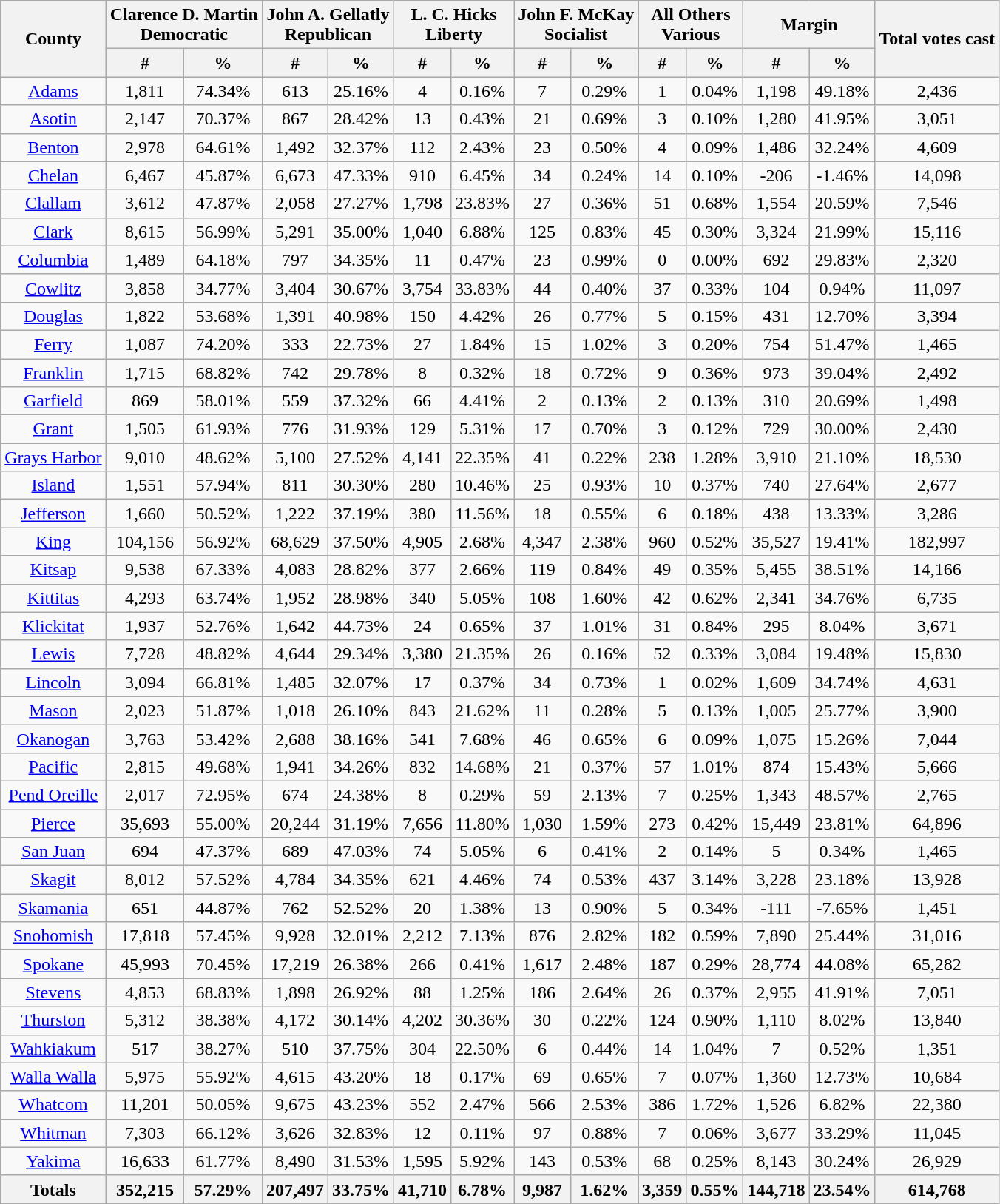<table class="wikitable sortable">
<tr>
<th style="text-align:center;" rowspan="2">County</th>
<th style="text-align:center;" colspan="2">Clarence D. Martin<br>Democratic</th>
<th style="text-align:center;" colspan="2">John A. Gellatly<br>Republican</th>
<th style="text-align:center;" colspan="2">L. C. Hicks<br>Liberty</th>
<th style="text-align:center;" colspan="2">John F. McKay<br>Socialist</th>
<th style="text-align:center;" colspan="2">All Others<br>Various</th>
<th style="text-align:center;" colspan="2">Margin</th>
<th style="text-align:center;" rowspan="2">Total votes cast</th>
</tr>
<tr bgcolor="lightgrey">
<th style="text-align:center;" data-sort-type="number">#</th>
<th style="text-align:center;" data-sort-type="number">%</th>
<th style="text-align:center;" data-sort-type="number">#</th>
<th style="text-align:center;" data-sort-type="number">%</th>
<th style="text-align:center;" data-sort-type="number">#</th>
<th style="text-align:center;" data-sort-type="number">%</th>
<th style="text-align:center;" data-sort-type="number">#</th>
<th style="text-align:center;" data-sort-type="number">%</th>
<th style="text-align:center;" data-sort-type="number">#</th>
<th style="text-align:center;" data-sort-type="number">%</th>
<th style="text-align:center;" data-sort-type="number">#</th>
<th style="text-align:center;" data-sort-type="number">%</th>
</tr>
<tr style="text-align:center;">
<td><a href='#'>Adams</a></td>
<td>1,811</td>
<td>74.34%</td>
<td>613</td>
<td>25.16%</td>
<td>4</td>
<td>0.16%</td>
<td>7</td>
<td>0.29%</td>
<td>1</td>
<td>0.04%</td>
<td>1,198</td>
<td>49.18%</td>
<td>2,436</td>
</tr>
<tr style="text-align:center;">
<td><a href='#'>Asotin</a></td>
<td>2,147</td>
<td>70.37%</td>
<td>867</td>
<td>28.42%</td>
<td>13</td>
<td>0.43%</td>
<td>21</td>
<td>0.69%</td>
<td>3</td>
<td>0.10%</td>
<td>1,280</td>
<td>41.95%</td>
<td>3,051</td>
</tr>
<tr style="text-align:center;">
<td><a href='#'>Benton</a></td>
<td>2,978</td>
<td>64.61%</td>
<td>1,492</td>
<td>32.37%</td>
<td>112</td>
<td>2.43%</td>
<td>23</td>
<td>0.50%</td>
<td>4</td>
<td>0.09%</td>
<td>1,486</td>
<td>32.24%</td>
<td>4,609</td>
</tr>
<tr style="text-align:center;">
<td><a href='#'>Chelan</a></td>
<td>6,467</td>
<td>45.87%</td>
<td>6,673</td>
<td>47.33%</td>
<td>910</td>
<td>6.45%</td>
<td>34</td>
<td>0.24%</td>
<td>14</td>
<td>0.10%</td>
<td>-206</td>
<td>-1.46%</td>
<td>14,098</td>
</tr>
<tr style="text-align:center;">
<td><a href='#'>Clallam</a></td>
<td>3,612</td>
<td>47.87%</td>
<td>2,058</td>
<td>27.27%</td>
<td>1,798</td>
<td>23.83%</td>
<td>27</td>
<td>0.36%</td>
<td>51</td>
<td>0.68%</td>
<td>1,554</td>
<td>20.59%</td>
<td>7,546</td>
</tr>
<tr style="text-align:center;">
<td><a href='#'>Clark</a></td>
<td>8,615</td>
<td>56.99%</td>
<td>5,291</td>
<td>35.00%</td>
<td>1,040</td>
<td>6.88%</td>
<td>125</td>
<td>0.83%</td>
<td>45</td>
<td>0.30%</td>
<td>3,324</td>
<td>21.99%</td>
<td>15,116</td>
</tr>
<tr style="text-align:center;">
<td><a href='#'>Columbia</a></td>
<td>1,489</td>
<td>64.18%</td>
<td>797</td>
<td>34.35%</td>
<td>11</td>
<td>0.47%</td>
<td>23</td>
<td>0.99%</td>
<td>0</td>
<td>0.00%</td>
<td>692</td>
<td>29.83%</td>
<td>2,320</td>
</tr>
<tr style="text-align:center;">
<td><a href='#'>Cowlitz</a></td>
<td>3,858</td>
<td>34.77%</td>
<td>3,404</td>
<td>30.67%</td>
<td>3,754</td>
<td>33.83%</td>
<td>44</td>
<td>0.40%</td>
<td>37</td>
<td>0.33%</td>
<td>104</td>
<td>0.94%</td>
<td>11,097</td>
</tr>
<tr style="text-align:center;">
<td><a href='#'>Douglas</a></td>
<td>1,822</td>
<td>53.68%</td>
<td>1,391</td>
<td>40.98%</td>
<td>150</td>
<td>4.42%</td>
<td>26</td>
<td>0.77%</td>
<td>5</td>
<td>0.15%</td>
<td>431</td>
<td>12.70%</td>
<td>3,394</td>
</tr>
<tr style="text-align:center;">
<td><a href='#'>Ferry</a></td>
<td>1,087</td>
<td>74.20%</td>
<td>333</td>
<td>22.73%</td>
<td>27</td>
<td>1.84%</td>
<td>15</td>
<td>1.02%</td>
<td>3</td>
<td>0.20%</td>
<td>754</td>
<td>51.47%</td>
<td>1,465</td>
</tr>
<tr style="text-align:center;">
<td><a href='#'>Franklin</a></td>
<td>1,715</td>
<td>68.82%</td>
<td>742</td>
<td>29.78%</td>
<td>8</td>
<td>0.32%</td>
<td>18</td>
<td>0.72%</td>
<td>9</td>
<td>0.36%</td>
<td>973</td>
<td>39.04%</td>
<td>2,492</td>
</tr>
<tr style="text-align:center;">
<td><a href='#'>Garfield</a></td>
<td>869</td>
<td>58.01%</td>
<td>559</td>
<td>37.32%</td>
<td>66</td>
<td>4.41%</td>
<td>2</td>
<td>0.13%</td>
<td>2</td>
<td>0.13%</td>
<td>310</td>
<td>20.69%</td>
<td>1,498</td>
</tr>
<tr style="text-align:center;">
<td><a href='#'>Grant</a></td>
<td>1,505</td>
<td>61.93%</td>
<td>776</td>
<td>31.93%</td>
<td>129</td>
<td>5.31%</td>
<td>17</td>
<td>0.70%</td>
<td>3</td>
<td>0.12%</td>
<td>729</td>
<td>30.00%</td>
<td>2,430</td>
</tr>
<tr style="text-align:center;">
<td><a href='#'>Grays Harbor</a></td>
<td>9,010</td>
<td>48.62%</td>
<td>5,100</td>
<td>27.52%</td>
<td>4,141</td>
<td>22.35%</td>
<td>41</td>
<td>0.22%</td>
<td>238</td>
<td>1.28%</td>
<td>3,910</td>
<td>21.10%</td>
<td>18,530</td>
</tr>
<tr style="text-align:center;">
<td><a href='#'>Island</a></td>
<td>1,551</td>
<td>57.94%</td>
<td>811</td>
<td>30.30%</td>
<td>280</td>
<td>10.46%</td>
<td>25</td>
<td>0.93%</td>
<td>10</td>
<td>0.37%</td>
<td>740</td>
<td>27.64%</td>
<td>2,677</td>
</tr>
<tr style="text-align:center;">
<td><a href='#'>Jefferson</a></td>
<td>1,660</td>
<td>50.52%</td>
<td>1,222</td>
<td>37.19%</td>
<td>380</td>
<td>11.56%</td>
<td>18</td>
<td>0.55%</td>
<td>6</td>
<td>0.18%</td>
<td>438</td>
<td>13.33%</td>
<td>3,286</td>
</tr>
<tr style="text-align:center;">
<td><a href='#'>King</a></td>
<td>104,156</td>
<td>56.92%</td>
<td>68,629</td>
<td>37.50%</td>
<td>4,905</td>
<td>2.68%</td>
<td>4,347</td>
<td>2.38%</td>
<td>960</td>
<td>0.52%</td>
<td>35,527</td>
<td>19.41%</td>
<td>182,997</td>
</tr>
<tr style="text-align:center;">
<td><a href='#'>Kitsap</a></td>
<td>9,538</td>
<td>67.33%</td>
<td>4,083</td>
<td>28.82%</td>
<td>377</td>
<td>2.66%</td>
<td>119</td>
<td>0.84%</td>
<td>49</td>
<td>0.35%</td>
<td>5,455</td>
<td>38.51%</td>
<td>14,166</td>
</tr>
<tr style="text-align:center;">
<td><a href='#'>Kittitas</a></td>
<td>4,293</td>
<td>63.74%</td>
<td>1,952</td>
<td>28.98%</td>
<td>340</td>
<td>5.05%</td>
<td>108</td>
<td>1.60%</td>
<td>42</td>
<td>0.62%</td>
<td>2,341</td>
<td>34.76%</td>
<td>6,735</td>
</tr>
<tr style="text-align:center;">
<td><a href='#'>Klickitat</a></td>
<td>1,937</td>
<td>52.76%</td>
<td>1,642</td>
<td>44.73%</td>
<td>24</td>
<td>0.65%</td>
<td>37</td>
<td>1.01%</td>
<td>31</td>
<td>0.84%</td>
<td>295</td>
<td>8.04%</td>
<td>3,671</td>
</tr>
<tr style="text-align:center;">
<td><a href='#'>Lewis</a></td>
<td>7,728</td>
<td>48.82%</td>
<td>4,644</td>
<td>29.34%</td>
<td>3,380</td>
<td>21.35%</td>
<td>26</td>
<td>0.16%</td>
<td>52</td>
<td>0.33%</td>
<td>3,084</td>
<td>19.48%</td>
<td>15,830</td>
</tr>
<tr style="text-align:center;">
<td><a href='#'>Lincoln</a></td>
<td>3,094</td>
<td>66.81%</td>
<td>1,485</td>
<td>32.07%</td>
<td>17</td>
<td>0.37%</td>
<td>34</td>
<td>0.73%</td>
<td>1</td>
<td>0.02%</td>
<td>1,609</td>
<td>34.74%</td>
<td>4,631</td>
</tr>
<tr style="text-align:center;">
<td><a href='#'>Mason</a></td>
<td>2,023</td>
<td>51.87%</td>
<td>1,018</td>
<td>26.10%</td>
<td>843</td>
<td>21.62%</td>
<td>11</td>
<td>0.28%</td>
<td>5</td>
<td>0.13%</td>
<td>1,005</td>
<td>25.77%</td>
<td>3,900</td>
</tr>
<tr style="text-align:center;">
<td><a href='#'>Okanogan</a></td>
<td>3,763</td>
<td>53.42%</td>
<td>2,688</td>
<td>38.16%</td>
<td>541</td>
<td>7.68%</td>
<td>46</td>
<td>0.65%</td>
<td>6</td>
<td>0.09%</td>
<td>1,075</td>
<td>15.26%</td>
<td>7,044</td>
</tr>
<tr style="text-align:center;">
<td><a href='#'>Pacific</a></td>
<td>2,815</td>
<td>49.68%</td>
<td>1,941</td>
<td>34.26%</td>
<td>832</td>
<td>14.68%</td>
<td>21</td>
<td>0.37%</td>
<td>57</td>
<td>1.01%</td>
<td>874</td>
<td>15.43%</td>
<td>5,666</td>
</tr>
<tr style="text-align:center;">
<td><a href='#'>Pend Oreille</a></td>
<td>2,017</td>
<td>72.95%</td>
<td>674</td>
<td>24.38%</td>
<td>8</td>
<td>0.29%</td>
<td>59</td>
<td>2.13%</td>
<td>7</td>
<td>0.25%</td>
<td>1,343</td>
<td>48.57%</td>
<td>2,765</td>
</tr>
<tr style="text-align:center;">
<td><a href='#'>Pierce</a></td>
<td>35,693</td>
<td>55.00%</td>
<td>20,244</td>
<td>31.19%</td>
<td>7,656</td>
<td>11.80%</td>
<td>1,030</td>
<td>1.59%</td>
<td>273</td>
<td>0.42%</td>
<td>15,449</td>
<td>23.81%</td>
<td>64,896</td>
</tr>
<tr style="text-align:center;">
<td><a href='#'>San Juan</a></td>
<td>694</td>
<td>47.37%</td>
<td>689</td>
<td>47.03%</td>
<td>74</td>
<td>5.05%</td>
<td>6</td>
<td>0.41%</td>
<td>2</td>
<td>0.14%</td>
<td>5</td>
<td>0.34%</td>
<td>1,465</td>
</tr>
<tr style="text-align:center;">
<td><a href='#'>Skagit</a></td>
<td>8,012</td>
<td>57.52%</td>
<td>4,784</td>
<td>34.35%</td>
<td>621</td>
<td>4.46%</td>
<td>74</td>
<td>0.53%</td>
<td>437</td>
<td>3.14%</td>
<td>3,228</td>
<td>23.18%</td>
<td>13,928</td>
</tr>
<tr style="text-align:center;">
<td><a href='#'>Skamania</a></td>
<td>651</td>
<td>44.87%</td>
<td>762</td>
<td>52.52%</td>
<td>20</td>
<td>1.38%</td>
<td>13</td>
<td>0.90%</td>
<td>5</td>
<td>0.34%</td>
<td>-111</td>
<td>-7.65%</td>
<td>1,451</td>
</tr>
<tr style="text-align:center;">
<td><a href='#'>Snohomish</a></td>
<td>17,818</td>
<td>57.45%</td>
<td>9,928</td>
<td>32.01%</td>
<td>2,212</td>
<td>7.13%</td>
<td>876</td>
<td>2.82%</td>
<td>182</td>
<td>0.59%</td>
<td>7,890</td>
<td>25.44%</td>
<td>31,016</td>
</tr>
<tr style="text-align:center;">
<td><a href='#'>Spokane</a></td>
<td>45,993</td>
<td>70.45%</td>
<td>17,219</td>
<td>26.38%</td>
<td>266</td>
<td>0.41%</td>
<td>1,617</td>
<td>2.48%</td>
<td>187</td>
<td>0.29%</td>
<td>28,774</td>
<td>44.08%</td>
<td>65,282</td>
</tr>
<tr style="text-align:center;">
<td><a href='#'>Stevens</a></td>
<td>4,853</td>
<td>68.83%</td>
<td>1,898</td>
<td>26.92%</td>
<td>88</td>
<td>1.25%</td>
<td>186</td>
<td>2.64%</td>
<td>26</td>
<td>0.37%</td>
<td>2,955</td>
<td>41.91%</td>
<td>7,051</td>
</tr>
<tr style="text-align:center;">
<td><a href='#'>Thurston</a></td>
<td>5,312</td>
<td>38.38%</td>
<td>4,172</td>
<td>30.14%</td>
<td>4,202</td>
<td>30.36%</td>
<td>30</td>
<td>0.22%</td>
<td>124</td>
<td>0.90%</td>
<td>1,110</td>
<td>8.02%</td>
<td>13,840</td>
</tr>
<tr style="text-align:center;">
<td><a href='#'>Wahkiakum</a></td>
<td>517</td>
<td>38.27%</td>
<td>510</td>
<td>37.75%</td>
<td>304</td>
<td>22.50%</td>
<td>6</td>
<td>0.44%</td>
<td>14</td>
<td>1.04%</td>
<td>7</td>
<td>0.52%</td>
<td>1,351</td>
</tr>
<tr style="text-align:center;">
<td><a href='#'>Walla Walla</a></td>
<td>5,975</td>
<td>55.92%</td>
<td>4,615</td>
<td>43.20%</td>
<td>18</td>
<td>0.17%</td>
<td>69</td>
<td>0.65%</td>
<td>7</td>
<td>0.07%</td>
<td>1,360</td>
<td>12.73%</td>
<td>10,684</td>
</tr>
<tr style="text-align:center;">
<td><a href='#'>Whatcom</a></td>
<td>11,201</td>
<td>50.05%</td>
<td>9,675</td>
<td>43.23%</td>
<td>552</td>
<td>2.47%</td>
<td>566</td>
<td>2.53%</td>
<td>386</td>
<td>1.72%</td>
<td>1,526</td>
<td>6.82%</td>
<td>22,380</td>
</tr>
<tr style="text-align:center;">
<td><a href='#'>Whitman</a></td>
<td>7,303</td>
<td>66.12%</td>
<td>3,626</td>
<td>32.83%</td>
<td>12</td>
<td>0.11%</td>
<td>97</td>
<td>0.88%</td>
<td>7</td>
<td>0.06%</td>
<td>3,677</td>
<td>33.29%</td>
<td>11,045</td>
</tr>
<tr style="text-align:center;">
<td><a href='#'>Yakima</a></td>
<td>16,633</td>
<td>61.77%</td>
<td>8,490</td>
<td>31.53%</td>
<td>1,595</td>
<td>5.92%</td>
<td>143</td>
<td>0.53%</td>
<td>68</td>
<td>0.25%</td>
<td>8,143</td>
<td>30.24%</td>
<td>26,929</td>
</tr>
<tr>
<th>Totals</th>
<th>352,215</th>
<th>57.29%</th>
<th>207,497</th>
<th>33.75%</th>
<th>41,710</th>
<th>6.78%</th>
<th>9,987</th>
<th>1.62%</th>
<th>3,359</th>
<th>0.55%</th>
<th>144,718</th>
<th>23.54%</th>
<th>614,768</th>
</tr>
</table>
